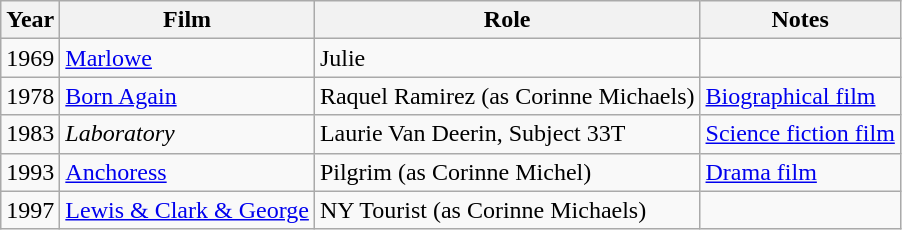<table class="wikitable sortable">
<tr>
<th>Year</th>
<th>Film</th>
<th>Role</th>
<th class="unsortable">Notes</th>
</tr>
<tr>
<td>1969</td>
<td><a href='#'>Marlowe</a></td>
<td>Julie</td>
<td></td>
</tr>
<tr>
<td>1978</td>
<td><a href='#'>Born Again</a></td>
<td>Raquel Ramirez (as Corinne Michaels)</td>
<td><a href='#'>Biographical film</a></td>
</tr>
<tr>
<td>1983</td>
<td><em>Laboratory</em></td>
<td>Laurie Van Deerin, Subject 33T</td>
<td><a href='#'>Science fiction film</a></td>
</tr>
<tr>
<td>1993</td>
<td><a href='#'>Anchoress</a></td>
<td>Pilgrim (as Corinne Michel)</td>
<td><a href='#'>Drama film</a></td>
</tr>
<tr>
<td>1997</td>
<td><a href='#'>Lewis & Clark & George</a></td>
<td>NY Tourist (as Corinne Michaels)</td>
<td></td>
</tr>
</table>
